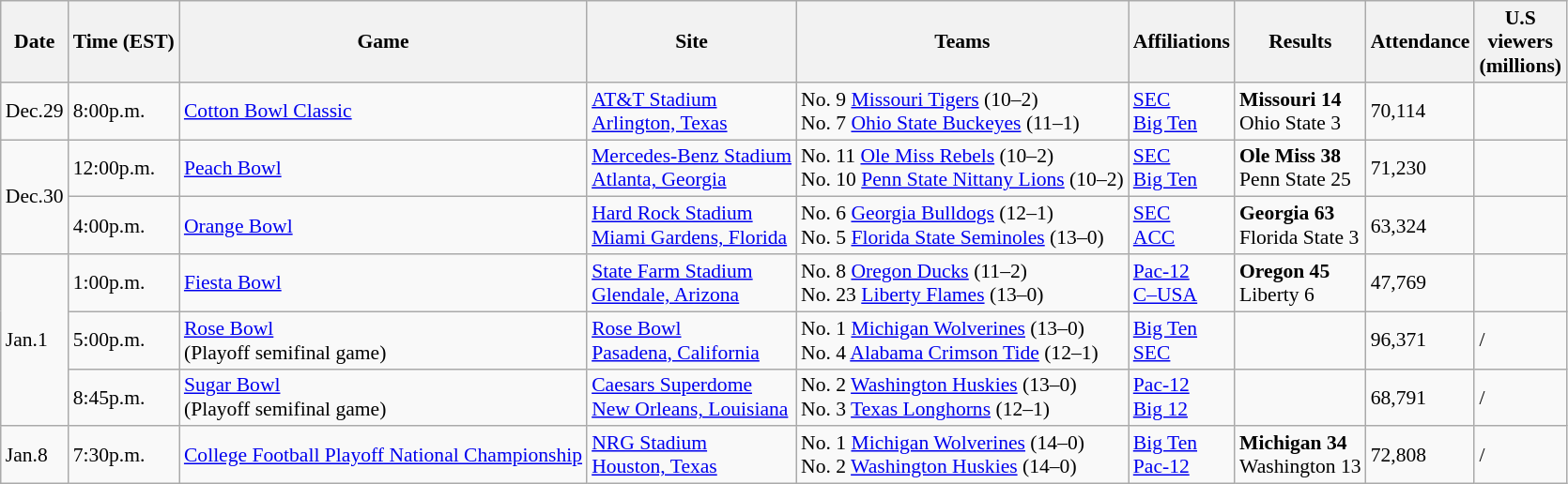<table class="wikitable" style="font-size:90%">
<tr>
<th>Date</th>
<th>Time (EST)</th>
<th>Game</th>
<th>Site</th>
<th>Teams</th>
<th>Affiliations</th>
<th>Results</th>
<th>Attendance</th>
<th>U.S<br>viewers<br>(millions)</th>
</tr>
<tr>
<td>Dec.29</td>
<td>8:00p.m.</td>
<td><a href='#'>Cotton Bowl Classic</a></td>
<td><a href='#'>AT&T Stadium</a><br><a href='#'>Arlington, Texas</a></td>
<td>No. 9 <a href='#'>Missouri Tigers</a> (10–2)<br>No. 7 <a href='#'>Ohio State Buckeyes</a> (11–1)</td>
<td><a href='#'>SEC</a><br><a href='#'>Big Ten</a></td>
<td><strong>Missouri 14</strong><br>Ohio State 3</td>
<td>70,114</td>
<td></td>
</tr>
<tr>
<td rowspan=2>Dec.30</td>
<td>12:00p.m.</td>
<td><a href='#'>Peach Bowl</a></td>
<td><a href='#'>Mercedes-Benz Stadium</a><br><a href='#'>Atlanta, Georgia</a></td>
<td>No. 11 <a href='#'>Ole Miss Rebels</a> (10–2)<br>No. 10 <a href='#'>Penn State Nittany Lions</a> (10–2)</td>
<td><a href='#'>SEC</a><br><a href='#'>Big Ten</a></td>
<td><strong>Ole Miss 38</strong><br>Penn State 25</td>
<td>71,230</td>
<td></td>
</tr>
<tr>
<td>4:00p.m.</td>
<td><a href='#'>Orange Bowl</a></td>
<td><a href='#'>Hard Rock Stadium</a><br><a href='#'>Miami Gardens, Florida</a></td>
<td>No. 6 <a href='#'>Georgia Bulldogs</a> (12–1)<br>No. 5 <a href='#'>Florida State Seminoles</a> (13–0)</td>
<td><a href='#'>SEC</a><br><a href='#'>ACC</a></td>
<td><strong>Georgia 63</strong><br>Florida State 3</td>
<td>63,324</td>
<td></td>
</tr>
<tr>
<td rowspan=3>Jan.1</td>
<td>1:00p.m.</td>
<td><a href='#'>Fiesta Bowl</a></td>
<td><a href='#'>State Farm Stadium</a><br><a href='#'>Glendale, Arizona</a></td>
<td>No. 8 <a href='#'>Oregon Ducks</a> (11–2)<br>No. 23 <a href='#'>Liberty Flames</a> (13–0)</td>
<td><a href='#'>Pac-12</a><br><a href='#'>C–USA</a></td>
<td><strong>Oregon 45</strong><br>Liberty 6</td>
<td>47,769</td>
<td></td>
</tr>
<tr>
<td>5:00p.m.</td>
<td><a href='#'>Rose Bowl</a><br>(Playoff semifinal game)</td>
<td><a href='#'>Rose Bowl</a><br><a href='#'>Pasadena, California</a></td>
<td>No. 1 <a href='#'>Michigan Wolverines</a> (13–0)<br>No. 4 <a href='#'>Alabama Crimson Tide</a> (12–1)</td>
<td><a href='#'>Big Ten</a><br><a href='#'>SEC</a></td>
<td></td>
<td>96,371</td>
<td>/</td>
</tr>
<tr>
<td>8:45p.m.</td>
<td><a href='#'>Sugar Bowl</a><br>(Playoff semifinal game)</td>
<td><a href='#'>Caesars Superdome</a><br><a href='#'>New Orleans, Louisiana</a></td>
<td>No. 2 <a href='#'>Washington Huskies</a> (13–0)<br>No. 3 <a href='#'>Texas Longhorns</a> (12–1)</td>
<td><a href='#'>Pac-12</a><br><a href='#'>Big 12</a></td>
<td></td>
<td>68,791</td>
<td>/</td>
</tr>
<tr>
<td rowspan=1>Jan.8</td>
<td>7:30p.m.</td>
<td><a href='#'>College Football Playoff National Championship</a></td>
<td><a href='#'>NRG Stadium</a><br><a href='#'>Houston, Texas</a></td>
<td>No. 1 <a href='#'>Michigan Wolverines</a> (14–0)<br>No. 2 <a href='#'>Washington Huskies</a> (14–0)</td>
<td><a href='#'>Big Ten</a><br><a href='#'>Pac-12</a></td>
<td><strong>Michigan 34</strong><br>Washington 13</td>
<td>72,808</td>
<td>/</td>
</tr>
</table>
